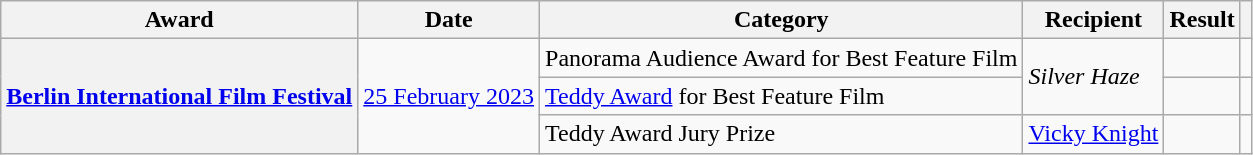<table class="wikitable sortable plainrowheaders">
<tr>
<th>Award</th>
<th>Date</th>
<th>Category</th>
<th>Recipient</th>
<th>Result</th>
<th></th>
</tr>
<tr>
<th scope="row" rowspan=3><a href='#'>Berlin International Film Festival</a></th>
<td rowspan=3><a href='#'>25 February 2023</a></td>
<td>Panorama Audience Award for Best Feature Film</td>
<td rowspan="2"><em>Silver Haze</em></td>
<td></td>
<td align="center" rowspan="1"></td>
</tr>
<tr>
<td><a href='#'>Teddy Award</a> for Best Feature Film</td>
<td></td>
<td align="center" rowspan="1"></td>
</tr>
<tr>
<td>Teddy Award Jury Prize</td>
<td><a href='#'>Vicky Knight</a></td>
<td></td>
<td align="center"></td>
</tr>
</table>
